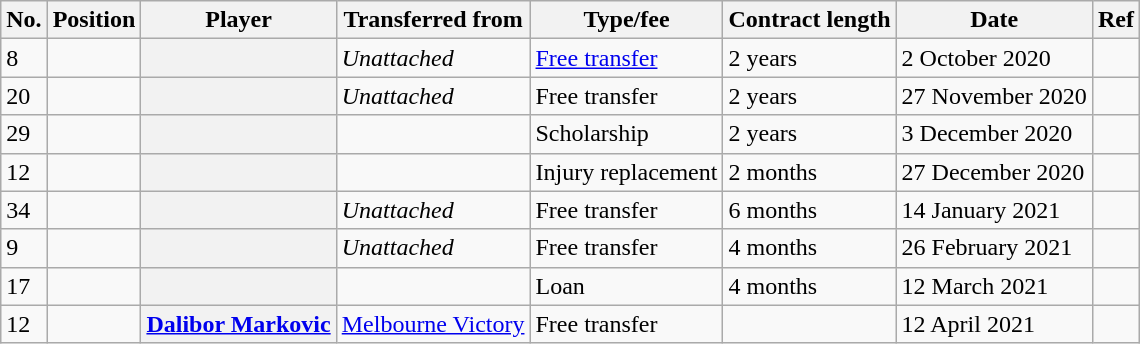<table class="wikitable plainrowheaders sortable" style="text-align:center; text-align:left">
<tr>
<th scope="col">No.</th>
<th scope="col">Position</th>
<th scope="col">Player</th>
<th scope="col">Transferred from</th>
<th scope="col">Type/fee</th>
<th scope="col">Contract length</th>
<th scope="col">Date</th>
<th scope="col" class="unsortable">Ref</th>
</tr>
<tr>
<td>8</td>
<td></td>
<th scope="row"></th>
<td><em>Unattached</em></td>
<td><a href='#'>Free transfer</a></td>
<td>2 years</td>
<td>2 October 2020</td>
<td></td>
</tr>
<tr>
<td>20</td>
<td></td>
<th scope="row"></th>
<td><em>Unattached</em></td>
<td>Free transfer</td>
<td>2 years</td>
<td>27 November 2020</td>
<td></td>
</tr>
<tr>
<td>29</td>
<td></td>
<th scope="row"></th>
<td></td>
<td>Scholarship</td>
<td>2 years</td>
<td>3 December 2020</td>
<td></td>
</tr>
<tr>
<td>12</td>
<td></td>
<th scope="row"></th>
<td></td>
<td>Injury replacement</td>
<td>2 months</td>
<td>27 December 2020</td>
<td></td>
</tr>
<tr>
<td>34</td>
<td></td>
<th scope="row"></th>
<td><em>Unattached</em></td>
<td>Free transfer</td>
<td>6 months</td>
<td>14 January 2021</td>
<td></td>
</tr>
<tr>
<td>9</td>
<td></td>
<th scope="row"></th>
<td><em>Unattached</em></td>
<td>Free transfer</td>
<td>4 months</td>
<td>26 February 2021</td>
<td></td>
</tr>
<tr>
<td>17</td>
<td></td>
<th scope="row"></th>
<td></td>
<td>Loan</td>
<td>4 months</td>
<td>12 March 2021</td>
<td></td>
</tr>
<tr>
<td>12</td>
<td></td>
<th scope="row"><a href='#'>Dalibor Markovic</a></th>
<td><a href='#'>Melbourne Victory</a></td>
<td>Free transfer</td>
<td></td>
<td>12 April 2021</td>
<td></td>
</tr>
</table>
